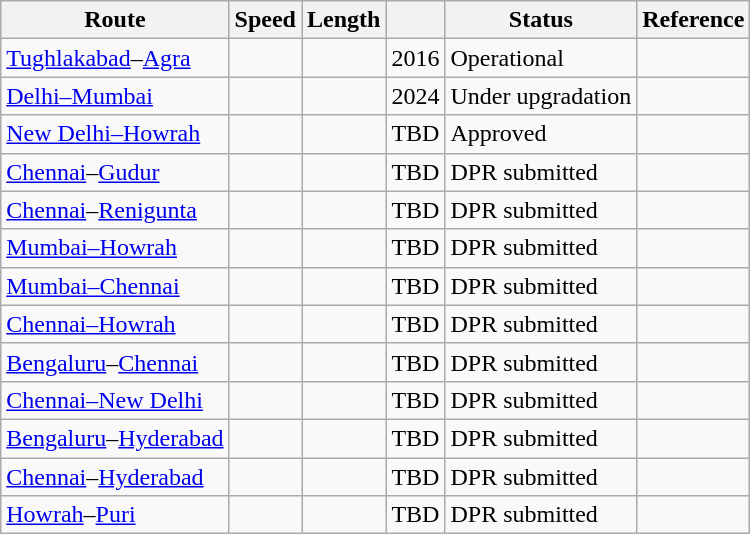<table class="sortable wikitable static-row-numbers static-row-header-hash">
<tr>
<th>Route</th>
<th>Speed</th>
<th>Length</th>
<th></th>
<th>Status</th>
<th>Reference</th>
</tr>
<tr>
<td><a href='#'>Tughlakabad</a>–<a href='#'>Agra</a></td>
<td></td>
<td></td>
<td>2016</td>
<td>Operational</td>
<td></td>
</tr>
<tr>
<td><a href='#'>Delhi–Mumbai</a></td>
<td></td>
<td></td>
<td>2024</td>
<td>Under upgradation</td>
<td></td>
</tr>
<tr>
<td><a href='#'>New Delhi–Howrah</a></td>
<td></td>
<td></td>
<td>TBD</td>
<td>Approved</td>
<td></td>
</tr>
<tr>
<td><a href='#'>Chennai</a>–<a href='#'>Gudur</a></td>
<td></td>
<td></td>
<td>TBD</td>
<td>DPR submitted</td>
<td></td>
</tr>
<tr>
<td><a href='#'>Chennai</a>–<a href='#'>Renigunta</a></td>
<td></td>
<td></td>
<td>TBD</td>
<td>DPR submitted</td>
<td></td>
</tr>
<tr>
<td><a href='#'>Mumbai–Howrah</a></td>
<td></td>
<td></td>
<td>TBD</td>
<td>DPR submitted</td>
<td></td>
</tr>
<tr>
<td><a href='#'>Mumbai–Chennai</a></td>
<td></td>
<td></td>
<td>TBD</td>
<td>DPR submitted</td>
<td></td>
</tr>
<tr>
<td><a href='#'>Chennai–Howrah</a></td>
<td></td>
<td></td>
<td>TBD</td>
<td>DPR submitted</td>
<td></td>
</tr>
<tr>
<td><a href='#'>Bengaluru</a>–<a href='#'>Chennai</a></td>
<td></td>
<td></td>
<td>TBD</td>
<td>DPR submitted</td>
<td></td>
</tr>
<tr>
<td><a href='#'>Chennai–New Delhi</a></td>
<td></td>
<td></td>
<td>TBD</td>
<td>DPR submitted</td>
<td></td>
</tr>
<tr>
<td><a href='#'>Bengaluru</a>–<a href='#'>Hyderabad</a></td>
<td></td>
<td></td>
<td>TBD</td>
<td>DPR submitted</td>
<td></td>
</tr>
<tr>
<td><a href='#'>Chennai</a>–<a href='#'>Hyderabad</a></td>
<td></td>
<td></td>
<td>TBD</td>
<td>DPR submitted</td>
<td></td>
</tr>
<tr>
<td><a href='#'>Howrah</a>–<a href='#'>Puri</a></td>
<td></td>
<td></td>
<td>TBD</td>
<td>DPR submitted</td>
<td></td>
</tr>
</table>
